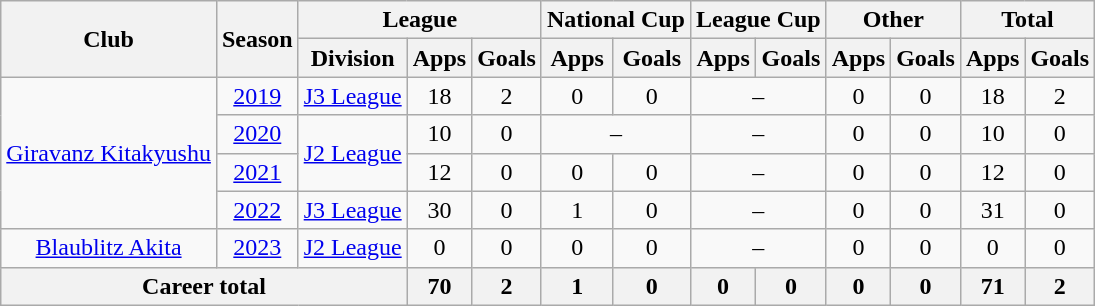<table class="wikitable" style="text-align: center">
<tr>
<th rowspan="2">Club</th>
<th rowspan="2">Season</th>
<th colspan="3">League</th>
<th colspan="2">National Cup</th>
<th colspan="2">League Cup</th>
<th colspan="2">Other</th>
<th colspan="2">Total</th>
</tr>
<tr>
<th>Division</th>
<th>Apps</th>
<th>Goals</th>
<th>Apps</th>
<th>Goals</th>
<th>Apps</th>
<th>Goals</th>
<th>Apps</th>
<th>Goals</th>
<th>Apps</th>
<th>Goals</th>
</tr>
<tr>
<td rowspan="4"><a href='#'>Giravanz Kitakyushu</a></td>
<td><a href='#'>2019</a></td>
<td><a href='#'>J3 League</a></td>
<td>18</td>
<td>2</td>
<td>0</td>
<td>0</td>
<td colspan="2">–</td>
<td>0</td>
<td>0</td>
<td>18</td>
<td>2</td>
</tr>
<tr>
<td><a href='#'>2020</a></td>
<td rowspan=2><a href='#'>J2 League</a></td>
<td>10</td>
<td>0</td>
<td colspan="2">–</td>
<td colspan="2">–</td>
<td>0</td>
<td>0</td>
<td>10</td>
<td>0</td>
</tr>
<tr>
<td><a href='#'>2021</a></td>
<td>12</td>
<td>0</td>
<td>0</td>
<td>0</td>
<td colspan="2">–</td>
<td>0</td>
<td>0</td>
<td>12</td>
<td>0</td>
</tr>
<tr>
<td><a href='#'>2022</a></td>
<td><a href='#'>J3 League</a></td>
<td>30</td>
<td>0</td>
<td>1</td>
<td>0</td>
<td colspan="2">–</td>
<td>0</td>
<td>0</td>
<td>31</td>
<td>0</td>
</tr>
<tr>
<td rowspan="1"><a href='#'>Blaublitz Akita</a></td>
<td><a href='#'>2023</a></td>
<td><a href='#'>J2 League</a></td>
<td>0</td>
<td>0</td>
<td>0</td>
<td>0</td>
<td colspan="2">–</td>
<td>0</td>
<td>0</td>
<td>0</td>
<td>0</td>
</tr>
<tr>
<th colspan=3>Career total</th>
<th>70</th>
<th>2</th>
<th>1</th>
<th>0</th>
<th>0</th>
<th>0</th>
<th>0</th>
<th>0</th>
<th>71</th>
<th>2</th>
</tr>
</table>
